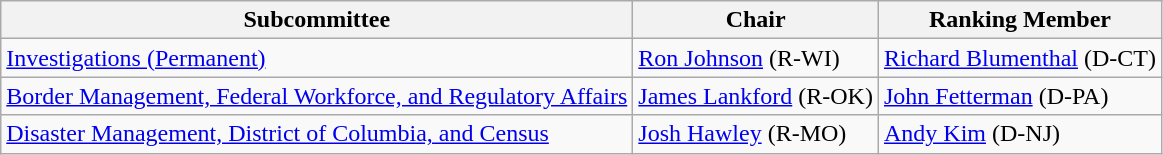<table class="wikitable">
<tr>
<th>Subcommittee</th>
<th>Chair</th>
<th>Ranking Member</th>
</tr>
<tr>
<td><a href='#'>Investigations (Permanent)</a></td>
<td><a href='#'>Ron Johnson</a> (R-WI)</td>
<td><a href='#'>Richard Blumenthal</a> (D-CT)</td>
</tr>
<tr>
<td><a href='#'>Border Management, Federal Workforce, and Regulatory Affairs</a></td>
<td><a href='#'>James Lankford</a> (R-OK)</td>
<td><a href='#'>John Fetterman</a> (D-PA)</td>
</tr>
<tr>
<td><a href='#'>Disaster Management, District of Columbia, and Census</a></td>
<td><a href='#'>Josh Hawley</a> (R-MO)</td>
<td><a href='#'>Andy Kim</a> (D-NJ)</td>
</tr>
</table>
